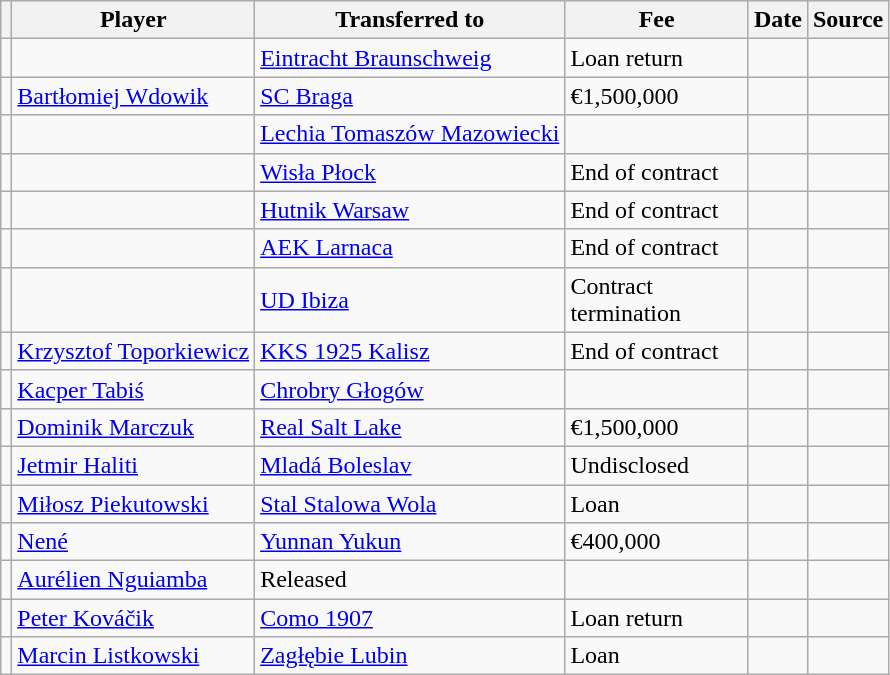<table class="wikitable plainrowheaders sortable">
<tr>
<th></th>
<th scope="col">Player</th>
<th>Transferred to</th>
<th style="width: 115px;">Fee</th>
<th scope="col">Date</th>
<th scope="col">Source</th>
</tr>
<tr>
<td align="center"></td>
<td></td>
<td> <a href='#'>Eintracht Braunschweig</a></td>
<td>Loan return</td>
<td></td>
<td></td>
</tr>
<tr>
<td align="center"></td>
<td> <a href='#'>Bartłomiej Wdowik</a></td>
<td> <a href='#'>SC Braga</a></td>
<td>€1,500,000</td>
<td></td>
<td></td>
</tr>
<tr>
<td align="center"></td>
<td></td>
<td> <a href='#'>Lechia Tomaszów Mazowiecki</a></td>
<td></td>
<td></td>
<td></td>
</tr>
<tr>
<td align="center"></td>
<td></td>
<td> <a href='#'>Wisła Płock</a></td>
<td>End of contract</td>
<td></td>
<td></td>
</tr>
<tr>
<td align="center"></td>
<td></td>
<td> <a href='#'>Hutnik Warsaw</a></td>
<td>End of contract</td>
<td></td>
<td></td>
</tr>
<tr>
<td align="center"></td>
<td></td>
<td> <a href='#'>AEK Larnaca</a></td>
<td>End of contract</td>
<td></td>
<td></td>
</tr>
<tr>
<td align="center"></td>
<td></td>
<td> <a href='#'>UD Ibiza</a></td>
<td>Contract termination</td>
<td></td>
<td></td>
</tr>
<tr>
<td align="center"></td>
<td> <a href='#'>Krzysztof Toporkiewicz</a></td>
<td> <a href='#'>KKS 1925 Kalisz</a></td>
<td>End of contract</td>
<td></td>
<td></td>
</tr>
<tr>
<td align="center"></td>
<td> <a href='#'>Kacper Tabiś</a></td>
<td> <a href='#'>Chrobry Głogów</a></td>
<td></td>
<td></td>
<td></td>
</tr>
<tr>
<td align="center"></td>
<td> <a href='#'>Dominik Marczuk</a></td>
<td> <a href='#'>Real Salt Lake</a></td>
<td>€1,500,000</td>
<td></td>
<td></td>
</tr>
<tr>
<td align="center"></td>
<td> <a href='#'>Jetmir Haliti</a></td>
<td> <a href='#'>Mladá Boleslav</a></td>
<td>Undisclosed</td>
<td></td>
<td></td>
</tr>
<tr>
<td align="center"></td>
<td> <a href='#'>Miłosz Piekutowski</a></td>
<td> <a href='#'>Stal Stalowa Wola</a></td>
<td>Loan</td>
<td></td>
<td></td>
</tr>
<tr>
<td align="center"></td>
<td> <a href='#'>Nené</a></td>
<td> <a href='#'>Yunnan Yukun</a></td>
<td>€400,000</td>
<td></td>
<td></td>
</tr>
<tr>
<td align="center"></td>
<td> <a href='#'>Aurélien Nguiamba</a></td>
<td>Released</td>
<td></td>
<td></td>
<td></td>
</tr>
<tr>
<td align="center"></td>
<td> <a href='#'>Peter Kováčik</a></td>
<td> <a href='#'>Como 1907</a></td>
<td>Loan return</td>
<td></td>
<td></td>
</tr>
<tr>
<td align="center"></td>
<td> <a href='#'>Marcin Listkowski</a></td>
<td> <a href='#'>Zagłębie Lubin</a></td>
<td>Loan</td>
<td></td>
<td></td>
</tr>
</table>
